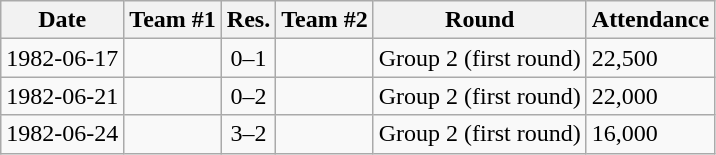<table class="wikitable" style="text-align: left;">
<tr>
<th>Date</th>
<th>Team #1</th>
<th>Res.</th>
<th>Team #2</th>
<th>Round</th>
<th>Attendance</th>
</tr>
<tr>
<td>1982-06-17</td>
<td></td>
<td style="text-align:center;">0–1</td>
<td></td>
<td>Group 2 (first round)</td>
<td>22,500</td>
</tr>
<tr>
<td>1982-06-21</td>
<td></td>
<td style="text-align:center;">0–2</td>
<td></td>
<td>Group 2 (first round)</td>
<td>22,000</td>
</tr>
<tr>
<td>1982-06-24</td>
<td></td>
<td style="text-align:center;">3–2</td>
<td></td>
<td>Group 2 (first round)</td>
<td>16,000</td>
</tr>
</table>
